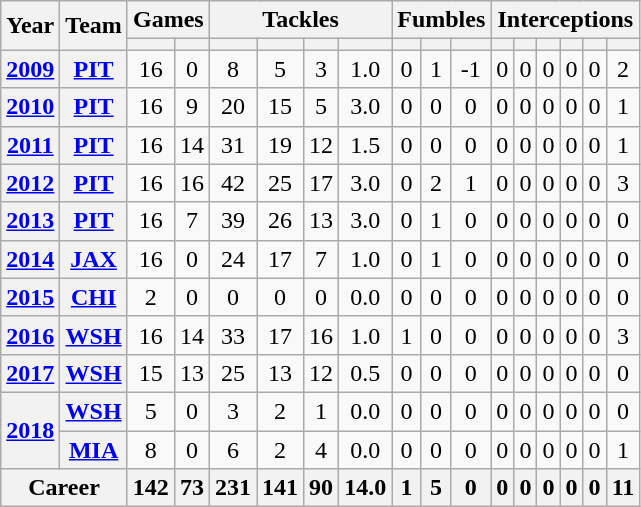<table class="wikitable sortable" style="text-align:center">
<tr>
<th rowspan="2">Year</th>
<th rowspan="2">Team</th>
<th colspan="2">Games</th>
<th colspan="4">Tackles</th>
<th colspan="3">Fumbles</th>
<th colspan="6">Interceptions</th>
</tr>
<tr>
<th></th>
<th></th>
<th></th>
<th></th>
<th></th>
<th></th>
<th></th>
<th></th>
<th></th>
<th></th>
<th></th>
<th></th>
<th></th>
<th></th>
<th></th>
</tr>
<tr>
<th><a href='#'>2009</a></th>
<th><a href='#'>PIT</a></th>
<td>16</td>
<td>0</td>
<td>8</td>
<td>5</td>
<td>3</td>
<td>1.0</td>
<td>0</td>
<td>1</td>
<td>-1</td>
<td>0</td>
<td>0</td>
<td>0</td>
<td>0</td>
<td>0</td>
<td>2</td>
</tr>
<tr>
<th><a href='#'>2010</a></th>
<th><a href='#'>PIT</a></th>
<td>16</td>
<td>9</td>
<td>20</td>
<td>15</td>
<td>5</td>
<td>3.0</td>
<td>0</td>
<td>0</td>
<td>0</td>
<td>0</td>
<td>0</td>
<td>0</td>
<td>0</td>
<td>0</td>
<td>1</td>
</tr>
<tr>
<th><a href='#'>2011</a></th>
<th><a href='#'>PIT</a></th>
<td>16</td>
<td>14</td>
<td>31</td>
<td>19</td>
<td>12</td>
<td>1.5</td>
<td>0</td>
<td>0</td>
<td>0</td>
<td>0</td>
<td>0</td>
<td>0</td>
<td>0</td>
<td>0</td>
<td>1</td>
</tr>
<tr>
<th><a href='#'>2012</a></th>
<th><a href='#'>PIT</a></th>
<td>16</td>
<td>16</td>
<td>42</td>
<td>25</td>
<td>17</td>
<td>3.0</td>
<td>0</td>
<td>2</td>
<td>1</td>
<td>0</td>
<td>0</td>
<td>0</td>
<td>0</td>
<td>0</td>
<td>3</td>
</tr>
<tr>
<th><a href='#'>2013</a></th>
<th><a href='#'>PIT</a></th>
<td>16</td>
<td>7</td>
<td>39</td>
<td>26</td>
<td>13</td>
<td>3.0</td>
<td>0</td>
<td>1</td>
<td>0</td>
<td>0</td>
<td>0</td>
<td>0</td>
<td>0</td>
<td>0</td>
<td>0</td>
</tr>
<tr>
<th><a href='#'>2014</a></th>
<th><a href='#'>JAX</a></th>
<td>16</td>
<td>0</td>
<td>24</td>
<td>17</td>
<td>7</td>
<td>1.0</td>
<td>0</td>
<td>1</td>
<td>0</td>
<td>0</td>
<td>0</td>
<td>0</td>
<td>0</td>
<td>0</td>
<td>0</td>
</tr>
<tr>
<th><a href='#'>2015</a></th>
<th><a href='#'>CHI</a></th>
<td>2</td>
<td>0</td>
<td>0</td>
<td>0</td>
<td>0</td>
<td>0.0</td>
<td>0</td>
<td>0</td>
<td>0</td>
<td>0</td>
<td>0</td>
<td>0</td>
<td>0</td>
<td>0</td>
<td>0</td>
</tr>
<tr>
<th><a href='#'>2016</a></th>
<th><a href='#'>WSH</a></th>
<td>16</td>
<td>14</td>
<td>33</td>
<td>17</td>
<td>16</td>
<td>1.0</td>
<td>1</td>
<td>0</td>
<td>0</td>
<td>0</td>
<td>0</td>
<td>0</td>
<td>0</td>
<td>0</td>
<td>3</td>
</tr>
<tr>
<th><a href='#'>2017</a></th>
<th><a href='#'>WSH</a></th>
<td>15</td>
<td>13</td>
<td>25</td>
<td>13</td>
<td>12</td>
<td>0.5</td>
<td>0</td>
<td>0</td>
<td>0</td>
<td>0</td>
<td>0</td>
<td>0</td>
<td>0</td>
<td>0</td>
<td>0</td>
</tr>
<tr>
<th rowspan="2"><a href='#'>2018</a></th>
<th><a href='#'>WSH</a></th>
<td>5</td>
<td>0</td>
<td>3</td>
<td>2</td>
<td>1</td>
<td>0.0</td>
<td>0</td>
<td>0</td>
<td>0</td>
<td>0</td>
<td>0</td>
<td>0</td>
<td>0</td>
<td>0</td>
<td>0</td>
</tr>
<tr>
<th><a href='#'>MIA</a></th>
<td>8</td>
<td>0</td>
<td>6</td>
<td>2</td>
<td>4</td>
<td>0.0</td>
<td>0</td>
<td>0</td>
<td>0</td>
<td>0</td>
<td>0</td>
<td>0</td>
<td>0</td>
<td>0</td>
<td>1</td>
</tr>
<tr class="sortbottom">
<th colspan=2">Career</th>
<th>142</th>
<th>73</th>
<th>231</th>
<th>141</th>
<th>90</th>
<th>14.0</th>
<th>1</th>
<th>5</th>
<th>0</th>
<th>0</th>
<th>0</th>
<th>0</th>
<th>0</th>
<th>0</th>
<th>11</th>
</tr>
</table>
